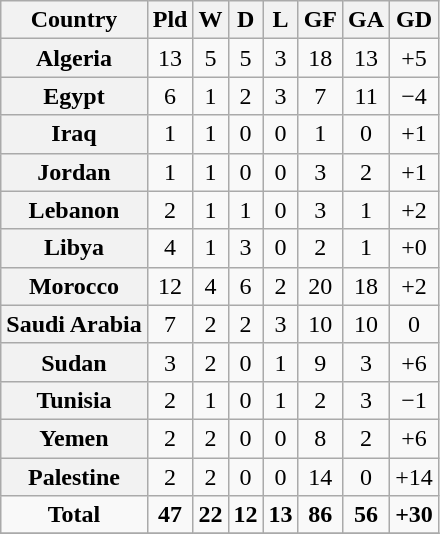<table class="wikitable plainrowheaders sortable" style="text-align:center">
<tr>
<th scope=col>Country</th>
<th scope=col>Pld</th>
<th scope=col>W</th>
<th scope=col>D</th>
<th scope=col>L</th>
<th scope=col>GF</th>
<th scope=col>GA</th>
<th scope=col>GD</th>
</tr>
<tr>
<th scope=row> Algeria</th>
<td>13</td>
<td>5</td>
<td>5</td>
<td>3</td>
<td>18</td>
<td>13</td>
<td>+5</td>
</tr>
<tr>
<th scope=row> Egypt</th>
<td>6</td>
<td>1</td>
<td>2</td>
<td>3</td>
<td>7</td>
<td>11</td>
<td>−4</td>
</tr>
<tr>
<th scope=row> Iraq</th>
<td>1</td>
<td>1</td>
<td>0</td>
<td>0</td>
<td>1</td>
<td>0</td>
<td>+1</td>
</tr>
<tr>
<th scope=row> Jordan</th>
<td>1</td>
<td>1</td>
<td>0</td>
<td>0</td>
<td>3</td>
<td>2</td>
<td>+1</td>
</tr>
<tr>
<th scope=row> Lebanon</th>
<td>2</td>
<td>1</td>
<td>1</td>
<td>0</td>
<td>3</td>
<td>1</td>
<td>+2</td>
</tr>
<tr>
<th scope=row> Libya</th>
<td>4</td>
<td>1</td>
<td>3</td>
<td>0</td>
<td>2</td>
<td>1</td>
<td>+0</td>
</tr>
<tr>
<th scope=row> Morocco</th>
<td>12</td>
<td>4</td>
<td>6</td>
<td>2</td>
<td>20</td>
<td>18</td>
<td>+2</td>
</tr>
<tr>
<th scope=row> Saudi Arabia</th>
<td>7</td>
<td>2</td>
<td>2</td>
<td>3</td>
<td>10</td>
<td>10</td>
<td>0</td>
</tr>
<tr>
<th scope=row> Sudan</th>
<td>3</td>
<td>2</td>
<td>0</td>
<td>1</td>
<td>9</td>
<td>3</td>
<td>+6</td>
</tr>
<tr>
<th scope=row> Tunisia</th>
<td>2</td>
<td>1</td>
<td>0</td>
<td>1</td>
<td>2</td>
<td>3</td>
<td>−1</td>
</tr>
<tr>
<th scope=row> Yemen</th>
<td>2</td>
<td>2</td>
<td>0</td>
<td>0</td>
<td>8</td>
<td>2</td>
<td>+6</td>
</tr>
<tr>
<th scope=row> Palestine</th>
<td>2</td>
<td>2</td>
<td>0</td>
<td>0</td>
<td>14</td>
<td>0</td>
<td>+14</td>
</tr>
<tr>
<td align-"center"><strong>Total</strong></td>
<td><strong>47</strong></td>
<td><strong>22</strong></td>
<td><strong>12</strong></td>
<td><strong>13</strong></td>
<td><strong>86</strong></td>
<td><strong>56</strong></td>
<td><strong>+30</strong></td>
</tr>
<tr>
</tr>
</table>
